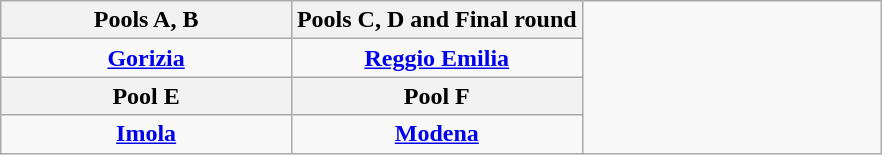<table class=wikitable style=text-align:center>
<tr>
<th width=33%>Pools A, B</th>
<th width=33%>Pools C, D and Final round</th>
<td width=34% rowspan=4></td>
</tr>
<tr>
<td><strong><a href='#'>Gorizia</a></strong></td>
<td><strong><a href='#'>Reggio Emilia</a></strong></td>
</tr>
<tr>
<th width=33%>Pool E</th>
<th width=33%>Pool F</th>
</tr>
<tr>
<td><strong><a href='#'>Imola</a></strong></td>
<td><strong><a href='#'>Modena</a></strong></td>
</tr>
</table>
